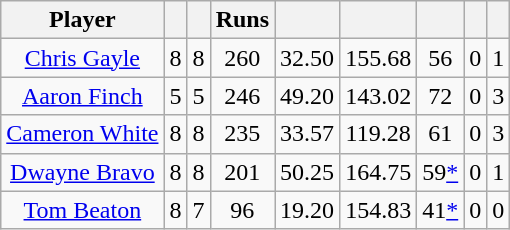<table class="wikitable sortable" style="text-align: center;">
<tr>
<th class="unsortable">Player</th>
<th></th>
<th></th>
<th>Runs</th>
<th></th>
<th></th>
<th></th>
<th></th>
<th></th>
</tr>
<tr>
<td><a href='#'>Chris Gayle</a></td>
<td>8</td>
<td>8</td>
<td>260</td>
<td>32.50</td>
<td>155.68</td>
<td>56</td>
<td>0</td>
<td>1</td>
</tr>
<tr>
<td><a href='#'>Aaron Finch</a></td>
<td>5</td>
<td>5</td>
<td>246</td>
<td>49.20</td>
<td>143.02</td>
<td>72</td>
<td>0</td>
<td>3</td>
</tr>
<tr>
<td><a href='#'>Cameron White</a></td>
<td>8</td>
<td>8</td>
<td>235</td>
<td>33.57</td>
<td>119.28</td>
<td>61</td>
<td>0</td>
<td>3</td>
</tr>
<tr>
<td><a href='#'>Dwayne Bravo</a></td>
<td>8</td>
<td>8</td>
<td>201</td>
<td>50.25</td>
<td>164.75</td>
<td>59<a href='#'>*</a></td>
<td>0</td>
<td>1</td>
</tr>
<tr>
<td><a href='#'>Tom Beaton</a></td>
<td>8</td>
<td>7</td>
<td>96</td>
<td>19.20</td>
<td>154.83</td>
<td>41<a href='#'>*</a></td>
<td>0</td>
<td>0</td>
</tr>
</table>
